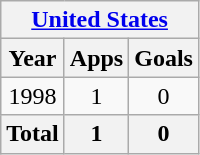<table class="wikitable" style="text-align:center">
<tr>
<th colspan=3><a href='#'>United States</a></th>
</tr>
<tr>
<th>Year</th>
<th>Apps</th>
<th>Goals</th>
</tr>
<tr>
<td>1998</td>
<td>1</td>
<td>0</td>
</tr>
<tr>
<th>Total</th>
<th>1</th>
<th>0</th>
</tr>
</table>
